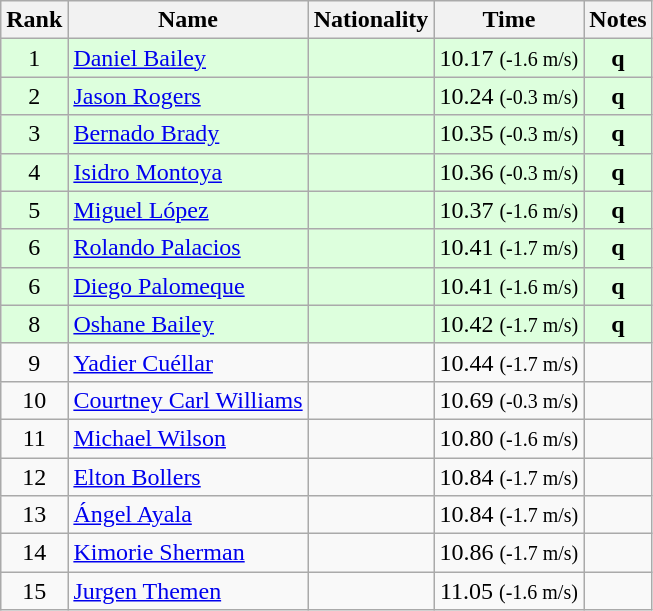<table class="wikitable sortable" style="text-align:center">
<tr>
<th>Rank</th>
<th>Name</th>
<th>Nationality</th>
<th>Time</th>
<th>Notes</th>
</tr>
<tr bgcolor=ddffdd>
<td>1</td>
<td align=left><a href='#'>Daniel Bailey</a></td>
<td></td>
<td>10.17 <small>(-1.6 m/s)</small></td>
<td><strong>q</strong></td>
</tr>
<tr bgcolor=ddffdd>
<td>2</td>
<td align=left><a href='#'>Jason Rogers</a></td>
<td></td>
<td>10.24 <small>(-0.3 m/s)</small></td>
<td><strong>q</strong></td>
</tr>
<tr bgcolor=ddffdd>
<td>3</td>
<td align=left><a href='#'>Bernado Brady</a></td>
<td></td>
<td>10.35 <small>(-0.3 m/s)</small></td>
<td><strong>q</strong></td>
</tr>
<tr bgcolor=ddffdd>
<td>4</td>
<td align=left><a href='#'>Isidro Montoya</a></td>
<td></td>
<td>10.36 <small>(-0.3 m/s)</small></td>
<td><strong>q</strong></td>
</tr>
<tr bgcolor=ddffdd>
<td>5</td>
<td align=left><a href='#'>Miguel López</a></td>
<td></td>
<td>10.37 <small>(-1.6 m/s)</small></td>
<td><strong>q</strong></td>
</tr>
<tr bgcolor=ddffdd>
<td>6</td>
<td align=left><a href='#'>Rolando Palacios</a></td>
<td></td>
<td>10.41 <small>(-1.7 m/s)</small></td>
<td><strong>q</strong></td>
</tr>
<tr bgcolor=ddffdd>
<td>6</td>
<td align=left><a href='#'>Diego Palomeque</a></td>
<td></td>
<td>10.41 <small>(-1.6 m/s)</small></td>
<td><strong>q</strong></td>
</tr>
<tr bgcolor=ddffdd>
<td>8</td>
<td align=left><a href='#'>Oshane Bailey</a></td>
<td></td>
<td>10.42 <small>(-1.7 m/s)</small></td>
<td><strong>q</strong></td>
</tr>
<tr>
<td>9</td>
<td align=left><a href='#'>Yadier Cuéllar</a></td>
<td></td>
<td>10.44 <small>(-1.7 m/s)</small></td>
<td></td>
</tr>
<tr>
<td>10</td>
<td align=left><a href='#'>Courtney Carl Williams</a></td>
<td></td>
<td>10.69 <small>(-0.3 m/s)</small></td>
<td></td>
</tr>
<tr>
<td>11</td>
<td align=left><a href='#'>Michael Wilson</a></td>
<td></td>
<td>10.80 <small>(-1.6 m/s)</small></td>
<td></td>
</tr>
<tr>
<td>12</td>
<td align=left><a href='#'>Elton Bollers</a></td>
<td></td>
<td>10.84 <small>(-1.7 m/s)</small></td>
<td></td>
</tr>
<tr>
<td>13</td>
<td align=left><a href='#'>Ángel Ayala</a></td>
<td></td>
<td>10.84 <small>(-1.7 m/s)</small></td>
<td></td>
</tr>
<tr>
<td>14</td>
<td align=left><a href='#'>Kimorie Sherman</a></td>
<td></td>
<td>10.86 <small>(-1.7 m/s)</small></td>
<td></td>
</tr>
<tr>
<td>15</td>
<td align=left><a href='#'>Jurgen Themen</a></td>
<td></td>
<td>11.05 <small>(-1.6 m/s)</small></td>
<td></td>
</tr>
</table>
